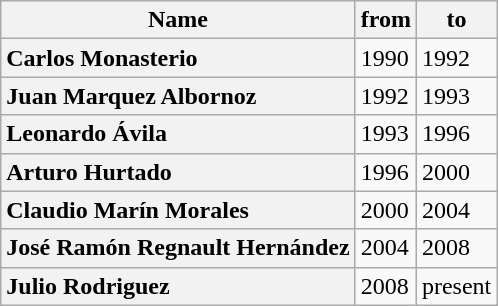<table class="wikitable">
<tr>
<th scope="col">Name</th>
<th scope="col">from</th>
<th scope="col">to</th>
</tr>
<tr>
<th scope="row" style="text-align:left;">Carlos Monasterio</th>
<td>1990</td>
<td>1992</td>
</tr>
<tr>
<th scope="row" style="text-align:left;">Juan Marquez Albornoz</th>
<td>1992</td>
<td>1993</td>
</tr>
<tr>
<th scope="row" style="text-align:left;">Leonardo Ávila</th>
<td>1993</td>
<td>1996</td>
</tr>
<tr>
<th scope="row" style="text-align:left;">Arturo Hurtado</th>
<td>1996</td>
<td>2000</td>
</tr>
<tr>
<th scope="row" style="text-align:left;">Claudio Marín Morales</th>
<td>2000</td>
<td>2004</td>
</tr>
<tr>
<th scope="row" style="text-align:left;">José Ramón Regnault Hernández</th>
<td>2004</td>
<td>2008</td>
</tr>
<tr>
<th scope="row" style="text-align:left;">Julio Rodriguez</th>
<td>2008</td>
<td>present</td>
</tr>
</table>
